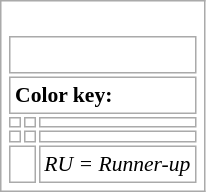<table class="wikitable floatright" style="background: none";>
<tr>
<td><br><table class="floatright" style="font-size: 90%";>
<tr>
<td colspan=3><br>










</td>
</tr>
<tr style="font-size: 100%";>
<td colspan=3><strong>Color key:</strong></td>
</tr>
<tr style="font-size: 100%";>
<td></td>
<td></td>
<td></td>
</tr>
<tr style="font-size: 100%";>
<td></td>
<td></td>
<td></td>
</tr>
<tr style="font-size: 100%";>
<td colspan=2></td>
<td><em>RU = Runner-up</em></td>
</tr>
</table>
</td>
</tr>
</table>
